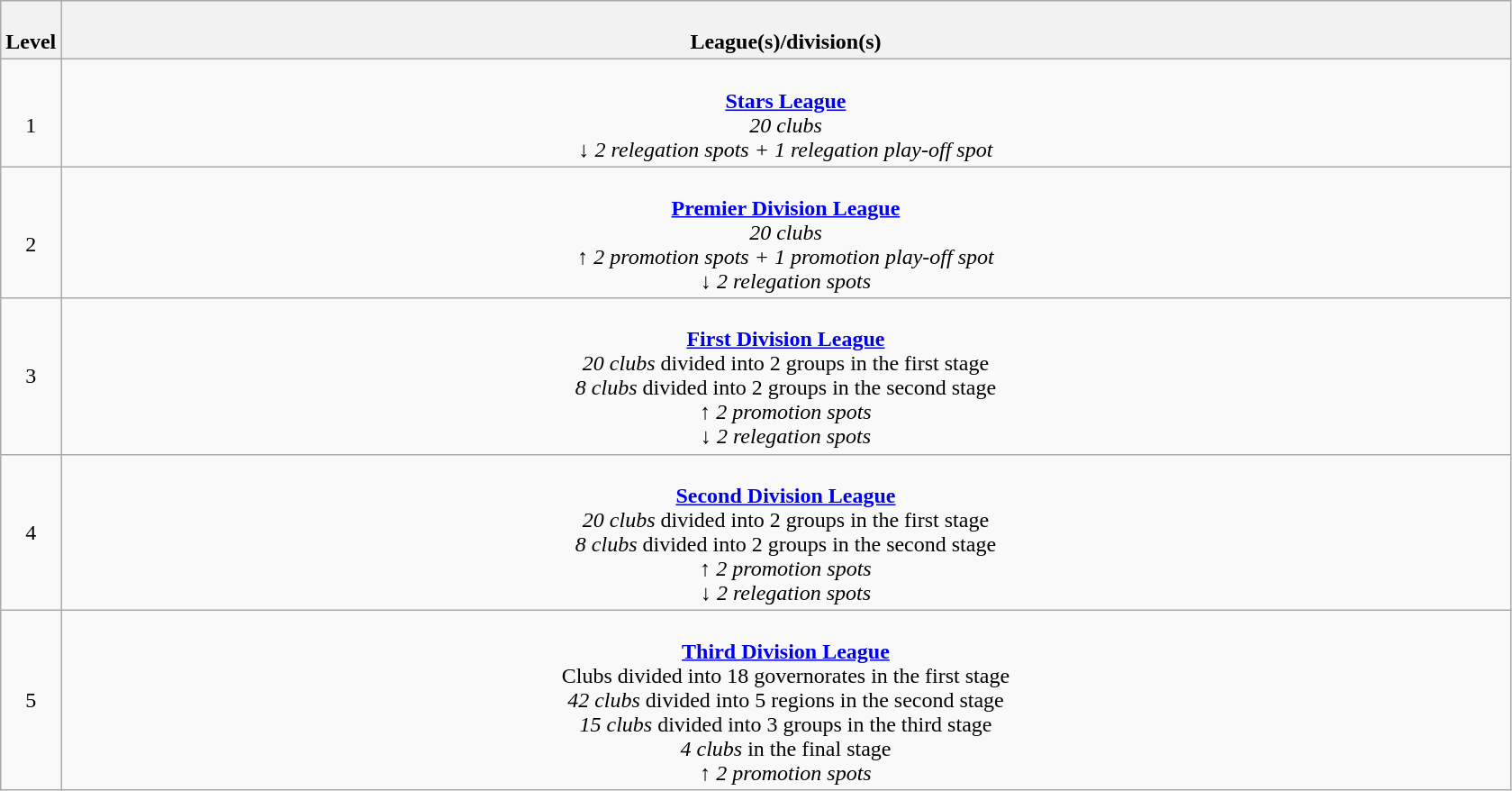<table class="wikitable" style="text-align: center;">
<tr>
<th width=4%><br>Level</th>
<th colspan="7" width="96%"><br>League(s)/division(s)</th>
</tr>
<tr>
<td><br>1</td>
<td colspan="7"><br><strong><a href='#'>Stars League</a></strong><br><em>20 clubs</em><br><em>↓ 2 relegation spots + 1 relegation play-off spot</em></td>
</tr>
<tr>
<td><br>2</td>
<td colspan="7"><br><strong><a href='#'>Premier Division League</a></strong><br><em>20 clubs</em><br><em>↑ 2 promotion spots + 1 promotion play-off spot</em><br><em>↓ 2 relegation spots</em></td>
</tr>
<tr>
<td>3</td>
<td colspan="7"><br><strong><a href='#'>First Division League</a></strong><br><em>20 clubs</em> divided into 2 groups in the first stage<br><em>8 clubs</em> divided into 2 groups in the second stage<br><em>↑ 2 promotion spots</em><br><em>↓ 2 relegation spots</em></td>
</tr>
<tr>
<td>4</td>
<td colspan="7"><br><strong><a href='#'>Second Division League</a></strong><br><em>20 clubs</em> divided into 2 groups in the first stage<br><em>8 clubs</em> divided into 2 groups in the second stage<br><em>↑ 2 promotion spots</em><br><em>↓ 2 relegation spots</em></td>
</tr>
<tr>
<td>5</td>
<td colspan="7"><br><strong><a href='#'>Third Division League</a></strong><br>Clubs divided into 18 governorates in the first stage<br><em>42 clubs</em> divided into 5 regions in the second stage<br><em>15 clubs</em> divided into 3 groups in the third stage<br><em>4 clubs</em> in the final stage<br><em>↑ 2 promotion spots</em></td>
</tr>
</table>
